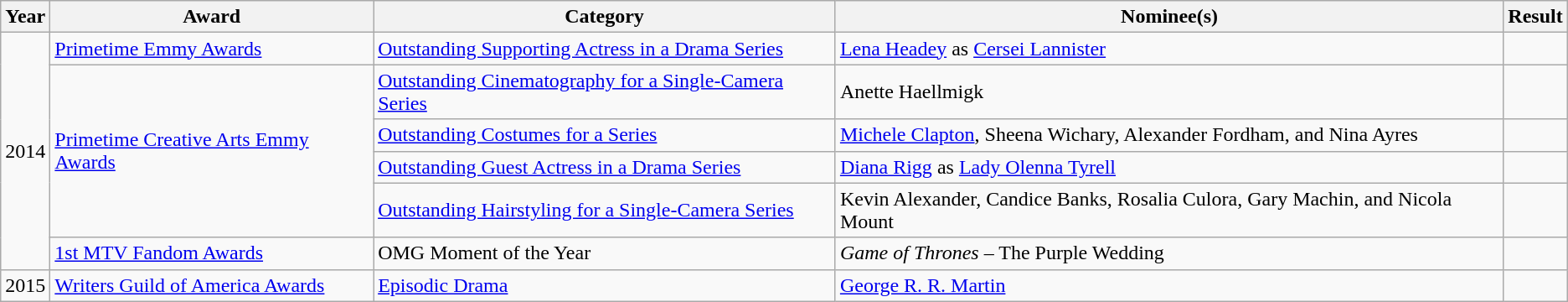<table class="wikitable sortable plainrowheaders">
<tr>
<th>Year</th>
<th>Award</th>
<th>Category</th>
<th>Nominee(s)</th>
<th>Result</th>
</tr>
<tr>
<td rowspan="6">2014</td>
<td scope="row"><a href='#'>Primetime Emmy Awards</a></td>
<td scope="row"><a href='#'>Outstanding Supporting Actress in a Drama Series</a></td>
<td scope="row"><a href='#'>Lena Headey</a> as <a href='#'>Cersei Lannister</a></td>
<td></td>
</tr>
<tr>
<td scope="row" rowspan="4"><a href='#'>Primetime Creative Arts Emmy Awards</a></td>
<td scope="row"><a href='#'>Outstanding Cinematography for a Single-Camera Series</a></td>
<td scope="row">Anette Haellmigk</td>
<td></td>
</tr>
<tr>
<td scope="row"><a href='#'>Outstanding Costumes for a Series</a></td>
<td scope="row"><a href='#'>Michele Clapton</a>, Sheena Wichary, Alexander Fordham, and Nina Ayres</td>
<td></td>
</tr>
<tr>
<td scope="row"><a href='#'>Outstanding Guest Actress in a Drama Series</a></td>
<td scope="row"><a href='#'>Diana Rigg</a> as <a href='#'>Lady Olenna Tyrell</a></td>
<td></td>
</tr>
<tr>
<td scope="row"><a href='#'>Outstanding Hairstyling for a Single-Camera Series</a></td>
<td scope="row">Kevin Alexander, Candice Banks, Rosalia Culora, Gary Machin, and Nicola Mount</td>
<td></td>
</tr>
<tr>
<td scope="row"><a href='#'>1st MTV Fandom Awards</a></td>
<td scope="row">OMG Moment of the Year</td>
<td scope="row"><em>Game of Thrones</em> – The Purple Wedding</td>
<td></td>
</tr>
<tr>
<td rowspan="1">2015</td>
<td scope="row"><a href='#'>Writers Guild of America Awards</a></td>
<td scope="row"><a href='#'>Episodic Drama</a></td>
<td scope="row"><a href='#'>George R. R. Martin</a></td>
<td></td>
</tr>
</table>
